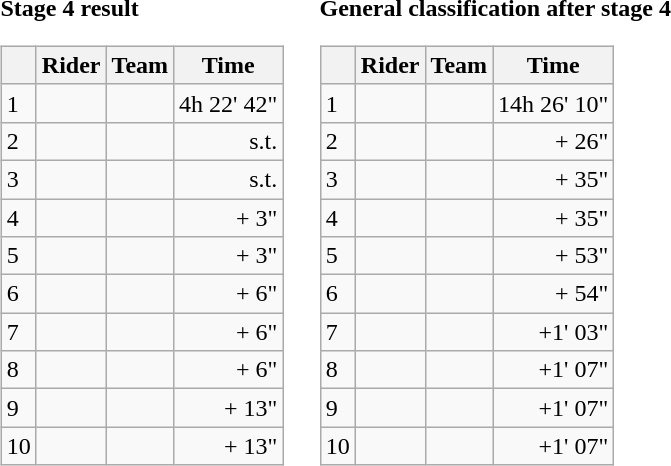<table>
<tr>
<td><strong>Stage 4 result</strong><br><table class="wikitable">
<tr>
<th></th>
<th>Rider</th>
<th>Team</th>
<th>Time</th>
</tr>
<tr>
<td>1</td>
<td></td>
<td></td>
<td align="right">4h 22' 42"</td>
</tr>
<tr>
<td>2</td>
<td></td>
<td></td>
<td align="right">s.t.</td>
</tr>
<tr>
<td>3</td>
<td></td>
<td></td>
<td align="right">s.t.</td>
</tr>
<tr>
<td>4</td>
<td></td>
<td></td>
<td align="right">+ 3"</td>
</tr>
<tr>
<td>5</td>
<td></td>
<td></td>
<td align="right">+ 3"</td>
</tr>
<tr>
<td>6</td>
<td></td>
<td></td>
<td align="right">+ 6"</td>
</tr>
<tr>
<td>7</td>
<td></td>
<td></td>
<td align="right">+ 6"</td>
</tr>
<tr>
<td>8</td>
<td></td>
<td></td>
<td align="right">+ 6"</td>
</tr>
<tr>
<td>9</td>
<td></td>
<td></td>
<td align="right">+ 13"</td>
</tr>
<tr>
<td>10</td>
<td></td>
<td></td>
<td align="right">+ 13"</td>
</tr>
</table>
</td>
<td></td>
<td><strong>General classification after stage 4</strong><br><table class="wikitable">
<tr>
<th></th>
<th>Rider</th>
<th>Team</th>
<th>Time</th>
</tr>
<tr>
<td>1</td>
<td> </td>
<td></td>
<td align="right">14h 26' 10"</td>
</tr>
<tr>
<td>2</td>
<td></td>
<td></td>
<td align="right">+ 26"</td>
</tr>
<tr>
<td>3</td>
<td></td>
<td></td>
<td align="right">+ 35"</td>
</tr>
<tr>
<td>4</td>
<td> </td>
<td></td>
<td align="right">+ 35"</td>
</tr>
<tr>
<td>5</td>
<td></td>
<td></td>
<td align="right">+ 53"</td>
</tr>
<tr>
<td>6</td>
<td></td>
<td></td>
<td align="right">+ 54"</td>
</tr>
<tr>
<td>7</td>
<td></td>
<td></td>
<td align="right">+1' 03"</td>
</tr>
<tr>
<td>8</td>
<td></td>
<td></td>
<td align="right">+1' 07"</td>
</tr>
<tr>
<td>9</td>
<td></td>
<td></td>
<td align="right">+1' 07"</td>
</tr>
<tr>
<td>10</td>
<td></td>
<td></td>
<td align="right">+1' 07"</td>
</tr>
</table>
</td>
</tr>
</table>
